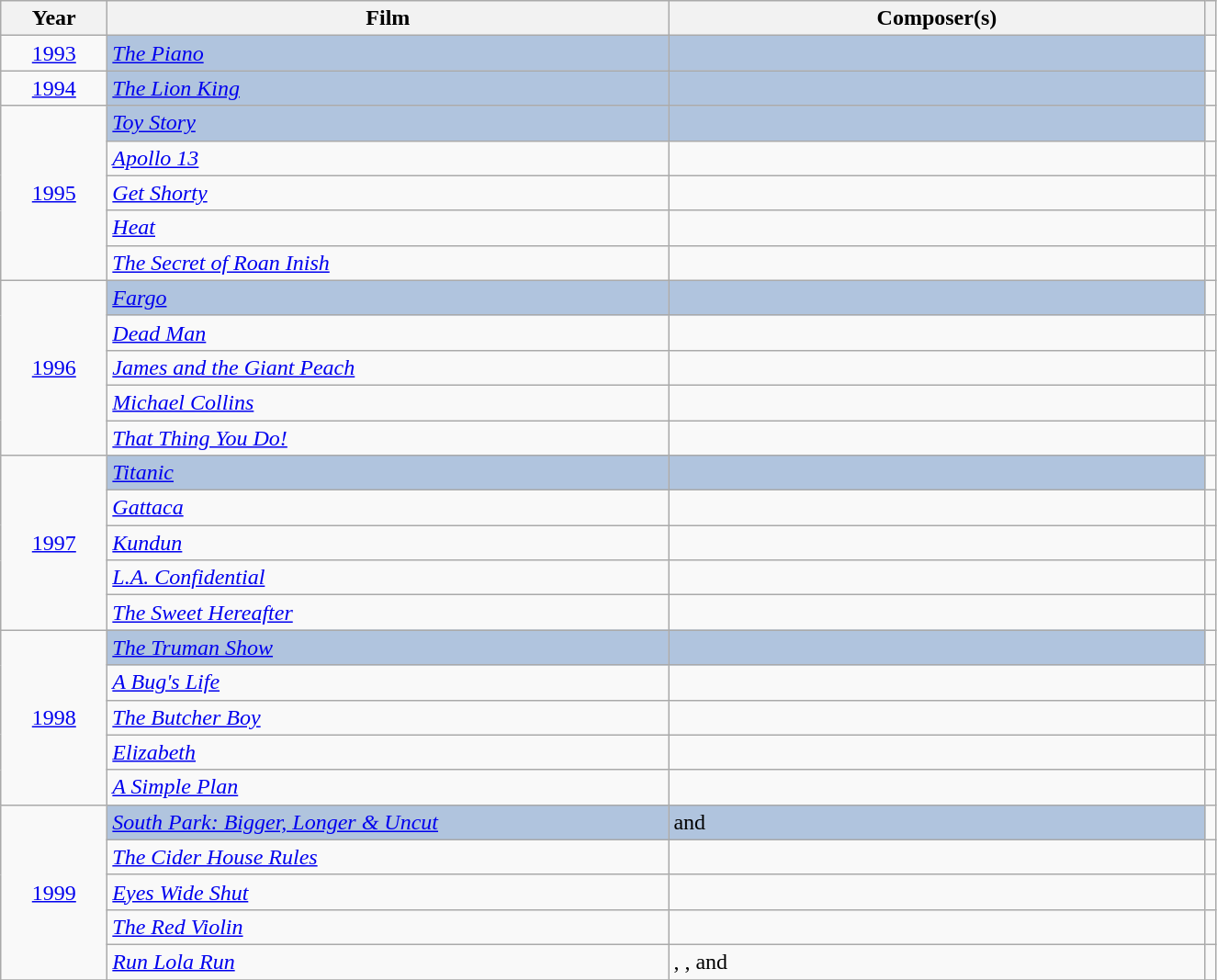<table class="wikitable sortable">
<tr>
<th scope="col" width="70">Year</th>
<th scope="col" width="400">Film</th>
<th scope="col" width="382">Composer(s)</th>
<th scope="col" class="unsortable"></th>
</tr>
<tr>
<td style="text-align:center;"><a href='#'>1993</a></td>
<td style="background:#B0C4DE;"><em><a href='#'>The Piano</a></em></td>
<td style="background:#B0C4DE;"></td>
<td align="center"></td>
</tr>
<tr>
<td style="text-align:center;"><a href='#'>1994</a></td>
<td style="background:#B0C4DE;"><em><a href='#'>The Lion King</a></em></td>
<td style="background:#B0C4DE;"></td>
<td align="center"></td>
</tr>
<tr>
<td rowspan="5" style="text-align:center;"><a href='#'>1995</a></td>
<td style="background:#B0C4DE;"><em><a href='#'>Toy Story</a></em></td>
<td style="background:#B0C4DE;"></td>
<td align="center"></td>
</tr>
<tr>
<td><em><a href='#'>Apollo 13</a></em></td>
<td></td>
<td align="center"></td>
</tr>
<tr>
<td><em><a href='#'>Get Shorty</a></em></td>
<td></td>
<td align="center"></td>
</tr>
<tr>
<td><em><a href='#'>Heat</a></em></td>
<td></td>
<td align="center"></td>
</tr>
<tr>
<td><em><a href='#'>The Secret of Roan Inish</a></em></td>
<td></td>
<td align="center"></td>
</tr>
<tr>
<td rowspan="5" style="text-align:center;"><a href='#'>1996</a></td>
<td style="background:#B0C4DE;"><em><a href='#'>Fargo</a></em></td>
<td style="background:#B0C4DE;"></td>
<td align="center"></td>
</tr>
<tr>
<td><em><a href='#'>Dead Man</a></em></td>
<td></td>
<td align="center"></td>
</tr>
<tr>
<td><em><a href='#'>James and the Giant Peach</a></em></td>
<td></td>
<td align="center"></td>
</tr>
<tr>
<td><em><a href='#'>Michael Collins</a></em></td>
<td></td>
<td align="center"></td>
</tr>
<tr>
<td><em><a href='#'>That Thing You Do!</a></em></td>
<td></td>
<td align="center"></td>
</tr>
<tr>
<td rowspan="5" style="text-align:center;"><a href='#'>1997</a></td>
<td style="background:#B0C4DE;"><em><a href='#'>Titanic</a></em></td>
<td style="background:#B0C4DE;"></td>
<td align="center"></td>
</tr>
<tr>
<td><em><a href='#'>Gattaca</a></em></td>
<td></td>
<td align="center"></td>
</tr>
<tr>
<td><em><a href='#'>Kundun</a></em></td>
<td></td>
<td align="center"></td>
</tr>
<tr>
<td><em><a href='#'>L.A. Confidential</a></em></td>
<td></td>
<td align="center"></td>
</tr>
<tr>
<td><em><a href='#'>The Sweet Hereafter</a></em></td>
<td></td>
<td align="center"></td>
</tr>
<tr>
<td rowspan="5" style="text-align:center;"><a href='#'>1998</a></td>
<td style="background:#B0C4DE;"><em><a href='#'>The Truman Show</a></em></td>
<td style="background:#B0C4DE;"></td>
<td align="center"></td>
</tr>
<tr>
<td><em><a href='#'>A Bug's Life</a></em></td>
<td></td>
<td align="center"></td>
</tr>
<tr>
<td><em><a href='#'>The Butcher Boy</a></em></td>
<td></td>
<td align="center"></td>
</tr>
<tr>
<td><em><a href='#'>Elizabeth</a></em></td>
<td></td>
<td align="center"></td>
</tr>
<tr>
<td><em><a href='#'>A Simple Plan</a></em></td>
<td></td>
<td align="center"></td>
</tr>
<tr>
<td rowspan="5" style="text-align:center;"><a href='#'>1999</a></td>
<td style="background:#B0C4DE;"><em><a href='#'>South Park: Bigger, Longer & Uncut</a></em></td>
<td style="background:#B0C4DE;"> and </td>
<td align="center"></td>
</tr>
<tr>
<td><em><a href='#'>The Cider House Rules</a></em></td>
<td></td>
<td align="center"></td>
</tr>
<tr>
<td><em><a href='#'>Eyes Wide Shut</a></em></td>
<td></td>
<td align="center"></td>
</tr>
<tr>
<td><em><a href='#'>The Red Violin</a></em></td>
<td></td>
<td align="center"></td>
</tr>
<tr>
<td><em><a href='#'>Run Lola Run</a></em></td>
<td>, , and </td>
<td align="center"></td>
</tr>
<tr>
</tr>
</table>
